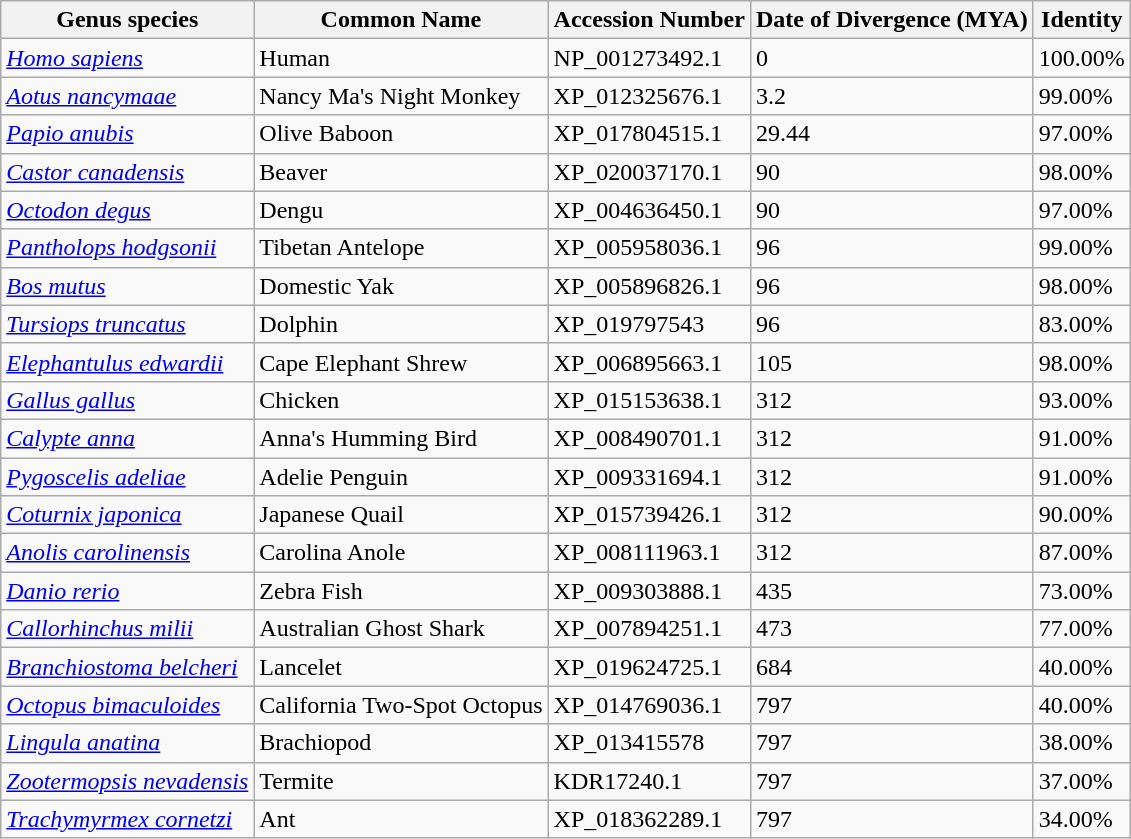<table class="wikitable">
<tr>
<th>Genus species</th>
<th>Common Name</th>
<th>Accession Number</th>
<th>Date of Divergence (MYA)</th>
<th>Identity</th>
</tr>
<tr>
<td><em><a href='#'>Homo sapiens</a></em></td>
<td>Human</td>
<td>NP_001273492.1</td>
<td>0</td>
<td>100.00%</td>
</tr>
<tr>
<td><em><a href='#'>Aotus nancymaae</a></em></td>
<td>Nancy Ma's Night Monkey</td>
<td>XP_012325676.1</td>
<td>3.2</td>
<td>99.00%</td>
</tr>
<tr>
<td><em><a href='#'>Papio anubis</a></em></td>
<td>Olive Baboon</td>
<td>XP_017804515.1</td>
<td>29.44</td>
<td>97.00%</td>
</tr>
<tr>
<td><em><a href='#'>Castor canadensis</a></em></td>
<td>Beaver</td>
<td>XP_020037170.1</td>
<td>90</td>
<td>98.00%</td>
</tr>
<tr>
<td><em><a href='#'>Octodon degus</a></em></td>
<td>Dengu</td>
<td>XP_004636450.1</td>
<td>90</td>
<td>97.00%</td>
</tr>
<tr>
<td><em><a href='#'>Pantholops hodgsonii</a></em></td>
<td>Tibetan Antelope</td>
<td>XP_005958036.1</td>
<td>96</td>
<td>99.00%</td>
</tr>
<tr>
<td><em><a href='#'>Bos mutus</a></em></td>
<td>Domestic Yak</td>
<td>XP_005896826.1</td>
<td>96</td>
<td>98.00%</td>
</tr>
<tr>
<td><em><a href='#'>Tursiops truncatus</a></em></td>
<td>Dolphin</td>
<td>XP_019797543</td>
<td>96</td>
<td>83.00%</td>
</tr>
<tr>
<td><em><a href='#'>Elephantulus edwardii</a></em></td>
<td>Cape Elephant Shrew</td>
<td>XP_006895663.1</td>
<td>105</td>
<td>98.00%</td>
</tr>
<tr>
<td><em><a href='#'>Gallus gallus</a></em></td>
<td>Chicken</td>
<td>XP_015153638.1</td>
<td>312</td>
<td>93.00%</td>
</tr>
<tr>
<td><em><a href='#'>Calypte anna</a></em></td>
<td>Anna's Humming Bird</td>
<td>XP_008490701.1</td>
<td>312</td>
<td>91.00%</td>
</tr>
<tr>
<td><em><a href='#'>Pygoscelis adeliae</a></em></td>
<td>Adelie Penguin</td>
<td>XP_009331694.1</td>
<td>312</td>
<td>91.00%</td>
</tr>
<tr>
<td><em><a href='#'>Coturnix japonica</a></em></td>
<td>Japanese Quail</td>
<td>XP_015739426.1</td>
<td>312</td>
<td>90.00%</td>
</tr>
<tr>
<td><em><a href='#'>Anolis carolinensis</a></em></td>
<td>Carolina Anole</td>
<td>XP_008111963.1</td>
<td>312</td>
<td>87.00%</td>
</tr>
<tr>
<td><em><a href='#'>Danio rerio</a></em></td>
<td>Zebra Fish</td>
<td>XP_009303888.1</td>
<td>435</td>
<td>73.00%</td>
</tr>
<tr>
<td><em><a href='#'>Callorhinchus milii</a></em></td>
<td>Australian Ghost Shark</td>
<td>XP_007894251.1</td>
<td>473</td>
<td>77.00%</td>
</tr>
<tr>
<td><em><a href='#'>Branchiostoma belcheri</a></em></td>
<td>Lancelet</td>
<td>XP_019624725.1</td>
<td>684</td>
<td>40.00%</td>
</tr>
<tr>
<td><em><a href='#'>Octopus bimaculoides</a></em></td>
<td>California Two-Spot Octopus</td>
<td>XP_014769036.1</td>
<td>797</td>
<td>40.00%</td>
</tr>
<tr>
<td><em><a href='#'>Lingula anatina</a></em></td>
<td>Brachiopod</td>
<td>XP_013415578</td>
<td>797</td>
<td>38.00%</td>
</tr>
<tr>
<td><em><a href='#'>Zootermopsis nevadensis</a></em></td>
<td>Termite</td>
<td>KDR17240.1</td>
<td>797</td>
<td>37.00%</td>
</tr>
<tr>
<td><em><a href='#'>Trachymyrmex cornetzi</a></em></td>
<td>Ant</td>
<td>XP_018362289.1</td>
<td>797</td>
<td>34.00%</td>
</tr>
</table>
